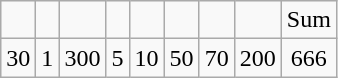<table class="wikitable" style="text-align:center; float:center;">
<tr>
<td></td>
<td></td>
<td></td>
<td></td>
<td></td>
<td></td>
<td></td>
<td></td>
<td>Sum</td>
</tr>
<tr>
<td>30</td>
<td>1</td>
<td>300</td>
<td>5</td>
<td>10</td>
<td>50</td>
<td>70</td>
<td>200</td>
<td>666</td>
</tr>
</table>
